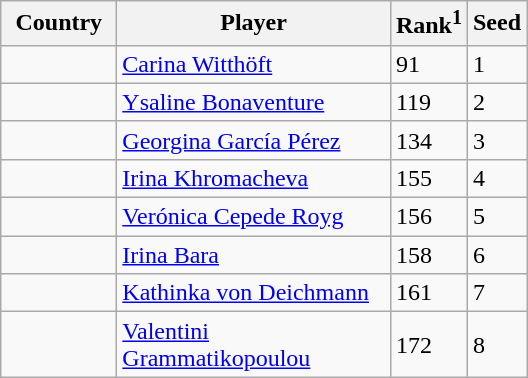<table class="sortable wikitable">
<tr>
<th width="70">Country</th>
<th width="175">Player</th>
<th>Rank<sup>1</sup></th>
<th>Seed</th>
</tr>
<tr>
<td></td>
<td><a href='#'>Carina Witthöft</a></td>
<td>91</td>
<td>1</td>
</tr>
<tr>
<td></td>
<td><a href='#'>Ysaline Bonaventure</a></td>
<td>119</td>
<td>2</td>
</tr>
<tr>
<td></td>
<td><a href='#'>Georgina García Pérez</a></td>
<td>134</td>
<td>3</td>
</tr>
<tr>
<td></td>
<td><a href='#'>Irina Khromacheva</a></td>
<td>155</td>
<td>4</td>
</tr>
<tr>
<td></td>
<td><a href='#'>Verónica Cepede Royg</a></td>
<td>156</td>
<td>5</td>
</tr>
<tr>
<td></td>
<td><a href='#'>Irina Bara</a></td>
<td>158</td>
<td>6</td>
</tr>
<tr>
<td></td>
<td><a href='#'>Kathinka von Deichmann</a></td>
<td>161</td>
<td>7</td>
</tr>
<tr>
<td></td>
<td><a href='#'>Valentini Grammatikopoulou</a></td>
<td>172</td>
<td>8</td>
</tr>
</table>
